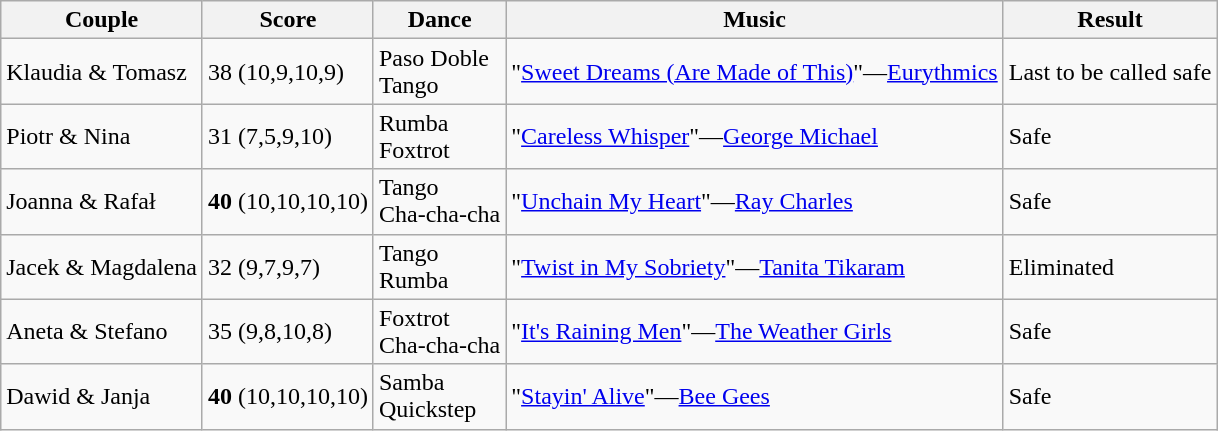<table class="wikitable">
<tr>
<th>Couple</th>
<th>Score</th>
<th>Dance</th>
<th>Music</th>
<th>Result</th>
</tr>
<tr>
<td>Klaudia & Tomasz</td>
<td>38 (10,9,10,9)</td>
<td>Paso Doble<br>Tango</td>
<td>"<a href='#'>Sweet Dreams (Are Made of This)</a>"—<a href='#'>Eurythmics</a></td>
<td>Last to be called safe</td>
</tr>
<tr>
<td>Piotr & Nina</td>
<td>31 (7,5,9,10)</td>
<td>Rumba<br>Foxtrot</td>
<td>"<a href='#'>Careless Whisper</a>"—<a href='#'>George Michael</a></td>
<td>Safe</td>
</tr>
<tr>
<td>Joanna & Rafał</td>
<td><strong>40</strong> (10,10,10,10)</td>
<td>Tango<br>Cha-cha-cha</td>
<td>"<a href='#'>Unchain My Heart</a>"—<a href='#'>Ray Charles</a></td>
<td>Safe</td>
</tr>
<tr>
<td>Jacek & Magdalena</td>
<td>32 (9,7,9,7)</td>
<td>Tango<br>Rumba</td>
<td>"<a href='#'>Twist in My Sobriety</a>"—<a href='#'>Tanita Tikaram</a></td>
<td>Eliminated</td>
</tr>
<tr>
<td>Aneta & Stefano</td>
<td>35 (9,8,10,8)</td>
<td>Foxtrot<br>Cha-cha-cha</td>
<td>"<a href='#'>It's Raining Men</a>"—<a href='#'>The Weather Girls</a></td>
<td>Safe</td>
</tr>
<tr>
<td>Dawid & Janja</td>
<td><strong>40</strong> (10,10,10,10)</td>
<td>Samba<br>Quickstep</td>
<td>"<a href='#'>Stayin' Alive</a>"—<a href='#'>Bee Gees</a></td>
<td>Safe</td>
</tr>
</table>
